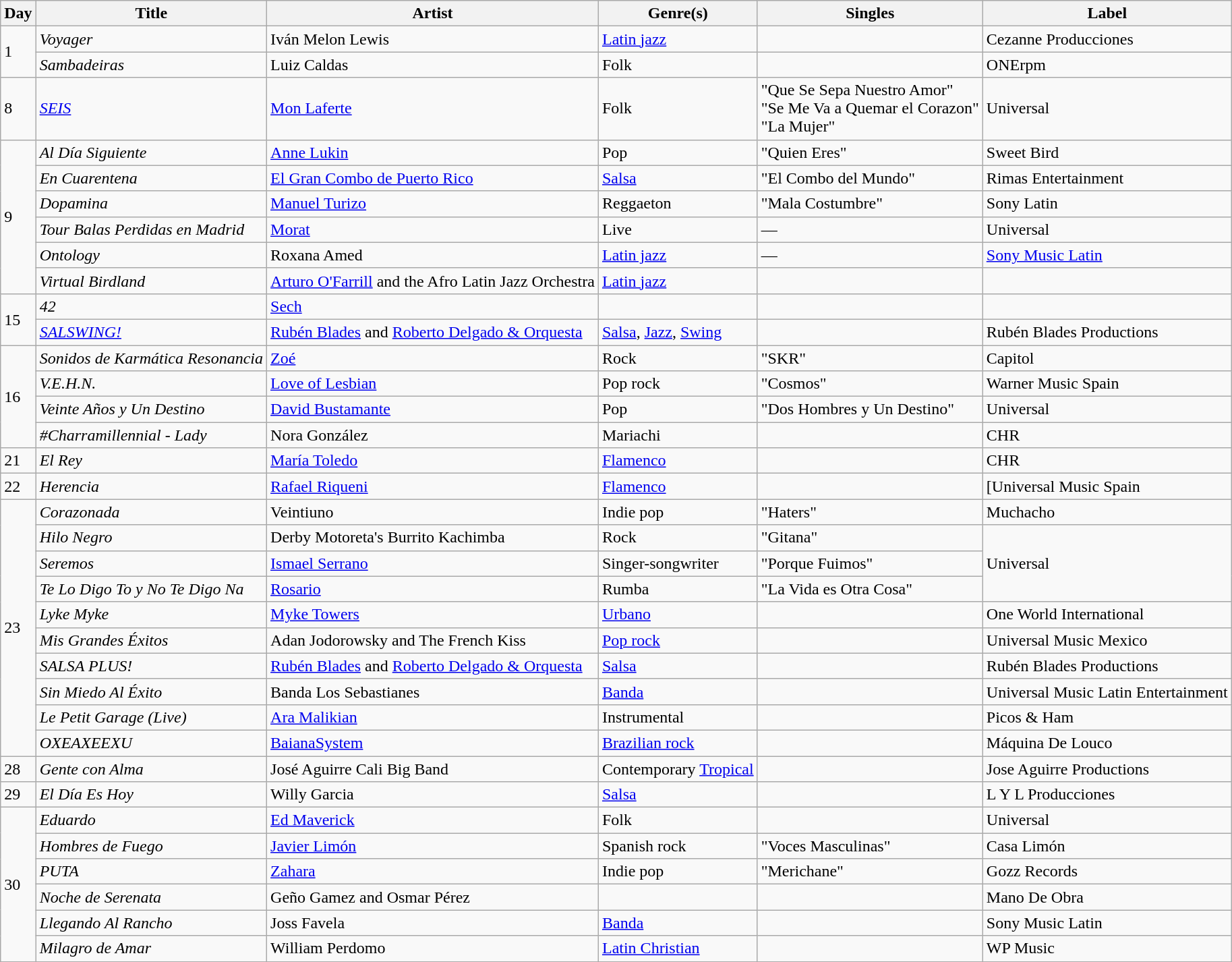<table class="wikitable sortable" style="text-align: left;">
<tr>
<th>Day</th>
<th>Title</th>
<th>Artist</th>
<th>Genre(s)</th>
<th>Singles</th>
<th>Label</th>
</tr>
<tr>
<td rowspan="2">1</td>
<td><em>Voyager</em></td>
<td>Iván Melon Lewis</td>
<td><a href='#'>Latin jazz</a></td>
<td></td>
<td>Cezanne Producciones</td>
</tr>
<tr>
<td><em>Sambadeiras</em></td>
<td>Luiz Caldas</td>
<td>Folk</td>
<td></td>
<td>ONErpm</td>
</tr>
<tr>
<td>8</td>
<td><em><a href='#'>SEIS</a></em></td>
<td><a href='#'>Mon Laferte</a></td>
<td>Folk</td>
<td>"Que Se Sepa Nuestro Amor"<br>"Se Me Va a Quemar el Corazon"<br>"La Mujer"</td>
<td>Universal</td>
</tr>
<tr>
<td rowspan="6">9</td>
<td><em>Al Día Siguiente</em></td>
<td><a href='#'>Anne Lukin</a></td>
<td>Pop</td>
<td>"Quien Eres"</td>
<td>Sweet Bird</td>
</tr>
<tr>
<td><em>En Cuarentena</em></td>
<td><a href='#'>El Gran Combo de Puerto Rico</a></td>
<td><a href='#'>Salsa</a></td>
<td>"El Combo del Mundo"</td>
<td>Rimas Entertainment</td>
</tr>
<tr>
<td><em>Dopamina</em></td>
<td><a href='#'>Manuel Turizo</a></td>
<td>Reggaeton</td>
<td>"Mala Costumbre"</td>
<td>Sony Latin</td>
</tr>
<tr>
<td><em>Tour Balas Perdidas en Madrid</em></td>
<td><a href='#'>Morat</a></td>
<td>Live</td>
<td>—</td>
<td>Universal</td>
</tr>
<tr>
<td><em>Ontology</em></td>
<td>Roxana Amed</td>
<td><a href='#'>Latin jazz</a></td>
<td>—</td>
<td><a href='#'>Sony Music Latin</a></td>
</tr>
<tr>
<td><em>Virtual Birdland</em></td>
<td><a href='#'>Arturo O'Farrill</a> and the Afro Latin Jazz Orchestra</td>
<td><a href='#'>Latin jazz</a></td>
<td></td>
<td></td>
</tr>
<tr>
<td rowspan="2">15</td>
<td><em>42</em></td>
<td><a href='#'>Sech</a></td>
<td></td>
<td></td>
<td></td>
</tr>
<tr>
<td><em><a href='#'>SALSWING!</a></em></td>
<td><a href='#'>Rubén Blades</a> and <a href='#'>Roberto Delgado & Orquesta</a></td>
<td><a href='#'>Salsa</a>, <a href='#'>Jazz</a>, <a href='#'>Swing</a></td>
<td></td>
<td>Rubén Blades Productions</td>
</tr>
<tr>
<td rowspan="4">16</td>
<td><em>Sonidos de Karmática Resonancia</em></td>
<td><a href='#'>Zoé</a></td>
<td>Rock</td>
<td>"SKR"</td>
<td>Capitol</td>
</tr>
<tr>
<td><em>V.E.H.N.</em></td>
<td><a href='#'>Love of Lesbian</a></td>
<td>Pop rock</td>
<td>"Cosmos"</td>
<td>Warner Music Spain</td>
</tr>
<tr>
<td><em>Veinte Años y Un Destino</em></td>
<td><a href='#'>David Bustamante</a></td>
<td>Pop</td>
<td>"Dos Hombres y Un Destino"</td>
<td>Universal</td>
</tr>
<tr>
<td><em>#Charramillennial - Lady</em></td>
<td>Nora González</td>
<td>Mariachi</td>
<td></td>
<td>CHR</td>
</tr>
<tr>
<td>21</td>
<td><em>El Rey</em></td>
<td><a href='#'>María Toledo</a></td>
<td><a href='#'>Flamenco</a></td>
<td></td>
<td>CHR</td>
</tr>
<tr>
<td>22</td>
<td><em>Herencia</em></td>
<td><a href='#'>Rafael Riqueni</a></td>
<td><a href='#'>Flamenco</a></td>
<td></td>
<td>[Universal Music Spain</td>
</tr>
<tr>
<td rowspan="10">23</td>
<td><em>Corazonada</em></td>
<td>Veintiuno</td>
<td>Indie pop</td>
<td>"Haters"</td>
<td>Muchacho</td>
</tr>
<tr>
<td><em>Hilo Negro</em></td>
<td>Derby Motoreta's Burrito Kachimba</td>
<td>Rock</td>
<td>"Gitana"</td>
<td rowspan="3">Universal</td>
</tr>
<tr>
<td><em>Seremos</em></td>
<td><a href='#'>Ismael Serrano</a></td>
<td>Singer-songwriter</td>
<td>"Porque Fuimos"</td>
</tr>
<tr>
<td><em>Te Lo Digo To y No Te Digo Na</em></td>
<td><a href='#'>Rosario</a></td>
<td>Rumba</td>
<td>"La Vida es Otra Cosa"</td>
</tr>
<tr>
<td><em>Lyke Myke</em></td>
<td><a href='#'>Myke Towers</a></td>
<td><a href='#'>Urbano</a></td>
<td></td>
<td>One World International</td>
</tr>
<tr>
<td><em>Mis Grandes Éxitos</em></td>
<td>Adan Jodorowsky and The French Kiss</td>
<td><a href='#'>Pop rock</a></td>
<td></td>
<td>Universal Music Mexico</td>
</tr>
<tr>
<td><em> SALSA PLUS!</em></td>
<td><a href='#'>Rubén Blades</a> and <a href='#'>Roberto Delgado & Orquesta</a></td>
<td><a href='#'>Salsa</a></td>
<td></td>
<td>Rubén Blades Productions</td>
</tr>
<tr>
<td><em>Sin Miedo Al Éxito</em></td>
<td>Banda Los Sebastianes</td>
<td><a href='#'>Banda</a></td>
<td></td>
<td>Universal Music Latin Entertainment</td>
</tr>
<tr>
<td><em>Le Petit Garage (Live)</em></td>
<td><a href='#'>Ara Malikian</a></td>
<td>Instrumental</td>
<td></td>
<td>Picos & Ham</td>
</tr>
<tr>
<td><em>OXEAXEEXU</em></td>
<td><a href='#'>BaianaSystem</a></td>
<td><a href='#'>Brazilian rock</a></td>
<td></td>
<td>Máquina De Louco</td>
</tr>
<tr>
<td>28</td>
<td><em>Gente con Alma</em></td>
<td>José Aguirre Cali Big Band</td>
<td>Contemporary <a href='#'>Tropical</a></td>
<td></td>
<td>Jose Aguirre Productions</td>
</tr>
<tr>
<td>29</td>
<td><em>El Día Es Hoy</em></td>
<td>Willy Garcia</td>
<td><a href='#'>Salsa</a></td>
<td></td>
<td>L Y L Producciones</td>
</tr>
<tr>
<td rowspan="6">30</td>
<td><em>Eduardo</em></td>
<td><a href='#'>Ed Maverick</a></td>
<td>Folk</td>
<td></td>
<td>Universal</td>
</tr>
<tr>
<td><em>Hombres de Fuego</em></td>
<td><a href='#'>Javier Limón</a></td>
<td>Spanish rock</td>
<td>"Voces Masculinas"</td>
<td>Casa Limón</td>
</tr>
<tr>
<td><em>PUTA</em></td>
<td><a href='#'>Zahara</a></td>
<td>Indie pop</td>
<td>"Merichane"</td>
<td>Gozz Records</td>
</tr>
<tr>
<td><em>Noche de Serenata</em></td>
<td>Geño Gamez and Osmar Pérez</td>
<td></td>
<td></td>
<td>Mano De Obra</td>
</tr>
<tr>
<td><em>Llegando Al Rancho</em></td>
<td>Joss Favela</td>
<td><a href='#'>Banda</a></td>
<td></td>
<td>Sony Music Latin</td>
</tr>
<tr>
<td><em>Milagro de Amar</em></td>
<td>William Perdomo</td>
<td><a href='#'>Latin Christian</a></td>
<td></td>
<td>WP Music</td>
</tr>
<tr>
</tr>
</table>
